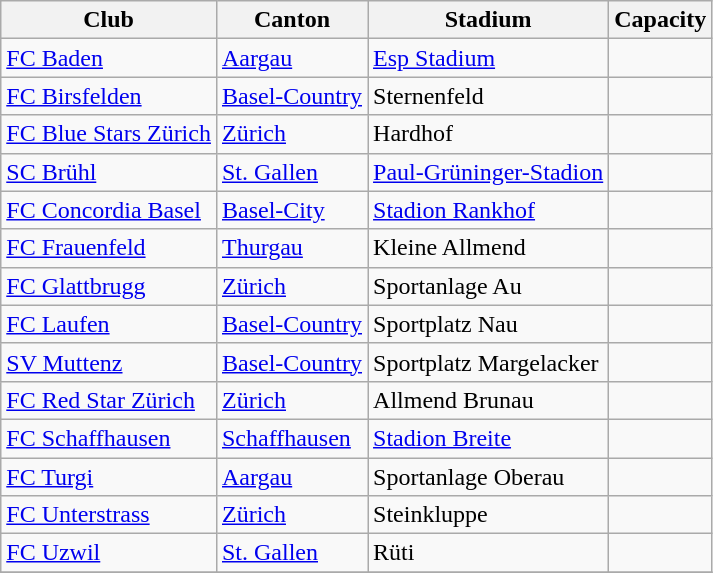<table class="wikitable">
<tr>
<th>Club</th>
<th>Canton</th>
<th>Stadium</th>
<th>Capacity</th>
</tr>
<tr>
<td><a href='#'>FC Baden</a></td>
<td><a href='#'>Aargau</a></td>
<td><a href='#'>Esp Stadium</a></td>
<td></td>
</tr>
<tr>
<td><a href='#'>FC Birsfelden</a></td>
<td><a href='#'>Basel-Country</a></td>
<td>Sternenfeld</td>
<td></td>
</tr>
<tr>
<td><a href='#'>FC Blue Stars Zürich</a></td>
<td><a href='#'>Zürich</a></td>
<td>Hardhof</td>
<td></td>
</tr>
<tr>
<td><a href='#'>SC Brühl</a></td>
<td><a href='#'>St. Gallen</a></td>
<td><a href='#'>Paul-Grüninger-Stadion</a></td>
<td></td>
</tr>
<tr>
<td><a href='#'>FC Concordia Basel</a></td>
<td><a href='#'>Basel-City</a></td>
<td><a href='#'>Stadion Rankhof</a></td>
<td></td>
</tr>
<tr>
<td><a href='#'>FC Frauenfeld</a></td>
<td><a href='#'>Thurgau</a></td>
<td>Kleine Allmend</td>
<td></td>
</tr>
<tr>
<td><a href='#'>FC Glattbrugg</a></td>
<td><a href='#'>Zürich</a></td>
<td>Sportanlage Au</td>
<td></td>
</tr>
<tr>
<td><a href='#'>FC Laufen</a></td>
<td><a href='#'>Basel-Country</a></td>
<td>Sportplatz Nau</td>
<td></td>
</tr>
<tr>
<td><a href='#'>SV Muttenz</a></td>
<td><a href='#'>Basel-Country</a></td>
<td>Sportplatz Margelacker</td>
<td></td>
</tr>
<tr>
<td><a href='#'>FC Red Star Zürich</a></td>
<td><a href='#'>Zürich</a></td>
<td>Allmend Brunau</td>
<td></td>
</tr>
<tr>
<td><a href='#'>FC Schaffhausen</a></td>
<td><a href='#'>Schaffhausen</a></td>
<td><a href='#'>Stadion Breite</a></td>
<td></td>
</tr>
<tr>
<td><a href='#'>FC Turgi</a></td>
<td><a href='#'>Aargau</a></td>
<td>Sportanlage Oberau</td>
<td></td>
</tr>
<tr>
<td><a href='#'>FC Unterstrass</a></td>
<td><a href='#'>Zürich</a></td>
<td>Steinkluppe</td>
<td></td>
</tr>
<tr>
<td><a href='#'>FC Uzwil</a></td>
<td><a href='#'>St. Gallen</a></td>
<td>Rüti</td>
<td></td>
</tr>
<tr>
</tr>
</table>
